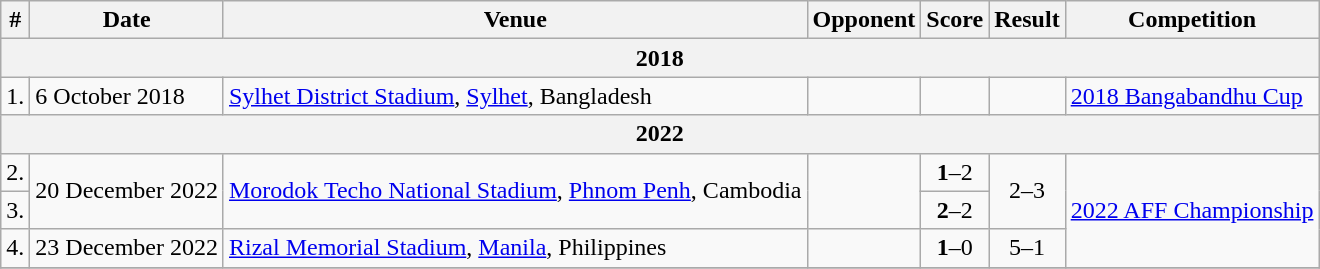<table class="wikitable">
<tr>
<th>#</th>
<th>Date</th>
<th>Venue</th>
<th>Opponent</th>
<th>Score</th>
<th>Result</th>
<th>Competition</th>
</tr>
<tr>
<th colspan="7">2018</th>
</tr>
<tr>
<td>1.</td>
<td>6 October 2018</td>
<td><a href='#'>Sylhet District Stadium</a>, <a href='#'>Sylhet</a>, Bangladesh</td>
<td></td>
<td></td>
<td></td>
<td><a href='#'>2018 Bangabandhu Cup</a></td>
</tr>
<tr>
<th colspan="7">2022</th>
</tr>
<tr>
<td>2.</td>
<td rowspan=2>20 December 2022</td>
<td rowspan=2><a href='#'>Morodok Techo National Stadium</a>, <a href='#'>Phnom Penh</a>, Cambodia</td>
<td rowspan="2"></td>
<td align=center><strong>1</strong>–2</td>
<td rowspan=2 align=center>2–3</td>
<td rowspan=3><a href='#'>2022 AFF Championship</a></td>
</tr>
<tr>
<td>3.</td>
<td align=center><strong>2</strong>–2</td>
</tr>
<tr>
<td>4.</td>
<td>23 December 2022</td>
<td><a href='#'>Rizal Memorial Stadium</a>, <a href='#'>Manila</a>, Philippines</td>
<td></td>
<td align=center><strong>1</strong>–0</td>
<td align=center>5–1</td>
</tr>
<tr>
</tr>
</table>
